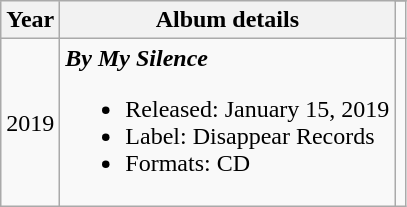<table class="wikitable">
<tr>
<th rowspan="2">Year</th>
<th rowspan="2">Album details</th>
</tr>
<tr>
<td></td>
</tr>
<tr>
<td>2019</td>
<td align="left"><strong><em>By My Silence</em></strong><br><ul><li>Released: January 15, 2019</li><li>Label: Disappear Records</li><li>Formats: CD</li></ul></td>
</tr>
</table>
